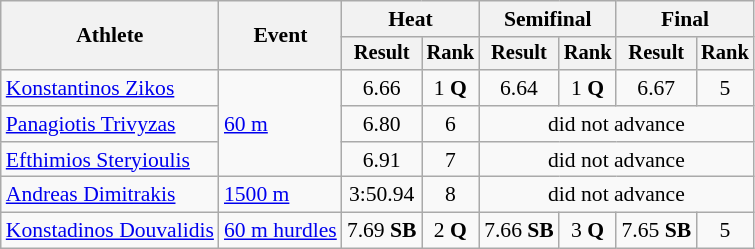<table class="wikitable" style="font-size:90%">
<tr>
<th rowspan=2>Athlete</th>
<th rowspan=2>Event</th>
<th colspan=2>Heat</th>
<th colspan=2>Semifinal</th>
<th colspan=2>Final</th>
</tr>
<tr style="font-size:95%">
<th>Result</th>
<th>Rank</th>
<th>Result</th>
<th>Rank</th>
<th>Result</th>
<th>Rank</th>
</tr>
<tr align="center">
<td align=left><a href='#'>Konstantinos Zikos</a></td>
<td rowspan=3 align=left><a href='#'>60 m</a></td>
<td>6.66</td>
<td>1 <strong>Q</strong></td>
<td>6.64</td>
<td>1 <strong>Q</strong></td>
<td>6.67</td>
<td>5</td>
</tr>
<tr align="center">
<td align=left><a href='#'>Panagiotis Trivyzas</a></td>
<td>6.80</td>
<td>6</td>
<td colspan=4>did not advance</td>
</tr>
<tr align="center">
<td align=left><a href='#'>Efthimios Steryioulis</a></td>
<td>6.91</td>
<td>7</td>
<td colspan=4>did not advance</td>
</tr>
<tr align=center>
<td align=left><a href='#'>Andreas Dimitrakis</a></td>
<td align=left><a href='#'>1500 m</a></td>
<td>3:50.94</td>
<td>8</td>
<td colspan=4>did not advance</td>
</tr>
<tr align=center>
<td align=left><a href='#'>Konstadinos Douvalidis</a></td>
<td align=left><a href='#'>60 m hurdles</a></td>
<td>7.69 <strong>SB</strong></td>
<td>2 <strong>Q</strong></td>
<td>7.66 <strong>SB</strong></td>
<td>3 <strong>Q</strong></td>
<td>7.65 <strong>SB</strong></td>
<td>5</td>
</tr>
</table>
